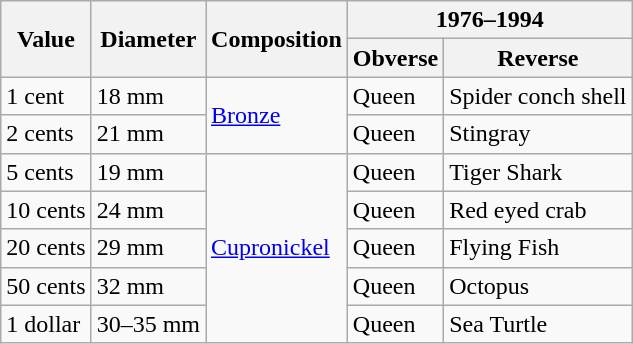<table class="wikitable">
<tr>
<th rowspan="2">Value</th>
<th rowspan="2">Diameter</th>
<th rowspan="2">Composition</th>
<th colspan="2">1976–1994</th>
</tr>
<tr>
<th>Obverse</th>
<th>Reverse</th>
</tr>
<tr>
<td>1 cent</td>
<td>18 mm</td>
<td rowspan="2"><a href='#'>Bronze</a></td>
<td>Queen</td>
<td>Spider conch shell</td>
</tr>
<tr>
<td>2 cents</td>
<td>21 mm</td>
<td>Queen</td>
<td>Stingray</td>
</tr>
<tr>
<td>5 cents</td>
<td>19 mm</td>
<td rowspan="5"><a href='#'>Cupronickel</a></td>
<td>Queen</td>
<td>Tiger Shark</td>
</tr>
<tr>
<td>10 cents</td>
<td>24 mm</td>
<td>Queen</td>
<td>Red eyed crab</td>
</tr>
<tr>
<td>20 cents</td>
<td>29 mm</td>
<td>Queen</td>
<td>Flying Fish</td>
</tr>
<tr>
<td>50 cents</td>
<td>32 mm</td>
<td>Queen</td>
<td>Octopus</td>
</tr>
<tr>
<td>1 dollar</td>
<td>30–35 mm</td>
<td>Queen</td>
<td>Sea Turtle</td>
</tr>
</table>
